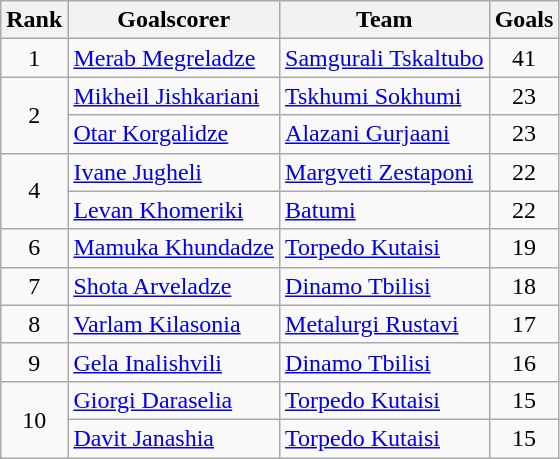<table class="wikitable">
<tr>
<th>Rank</th>
<th>Goalscorer</th>
<th>Team</th>
<th>Goals</th>
</tr>
<tr>
<td align="center">1</td>
<td> <a href='#'>Merab Megreladze</a></td>
<td><a href='#'>Samgurali Tskaltubo</a></td>
<td align="center">41</td>
</tr>
<tr>
<td rowspan=2 align="center">2</td>
<td> <a href='#'>Mikheil Jishkariani</a></td>
<td><a href='#'>Tskhumi Sokhumi</a></td>
<td align="center">23</td>
</tr>
<tr>
<td> <a href='#'>Otar Korgalidze</a></td>
<td><a href='#'>Alazani Gurjaani</a></td>
<td align="center">23</td>
</tr>
<tr>
<td rowspan=2 align="center">4</td>
<td> <a href='#'>Ivane Jugheli</a></td>
<td><a href='#'>Margveti Zestaponi</a></td>
<td align="center">22</td>
</tr>
<tr>
<td> <a href='#'>Levan Khomeriki</a></td>
<td><a href='#'>Batumi</a></td>
<td align="center">22</td>
</tr>
<tr>
<td align="center">6</td>
<td> <a href='#'>Mamuka Khundadze</a></td>
<td><a href='#'>Torpedo Kutaisi</a></td>
<td align="center">19</td>
</tr>
<tr>
<td align="center">7</td>
<td> <a href='#'>Shota Arveladze</a></td>
<td><a href='#'>Dinamo Tbilisi</a></td>
<td align="center">18</td>
</tr>
<tr>
<td align="center">8</td>
<td> <a href='#'>Varlam Kilasonia</a></td>
<td><a href='#'>Metalurgi Rustavi</a></td>
<td align="center">17</td>
</tr>
<tr>
<td align="center">9</td>
<td> <a href='#'>Gela Inalishvili</a></td>
<td><a href='#'>Dinamo Tbilisi</a></td>
<td align="center">16</td>
</tr>
<tr>
<td rowspan=2 align="center">10</td>
<td> <a href='#'>Giorgi Daraselia</a></td>
<td><a href='#'>Torpedo Kutaisi</a></td>
<td align="center">15</td>
</tr>
<tr>
<td> <a href='#'>Davit Janashia</a></td>
<td><a href='#'>Torpedo Kutaisi</a></td>
<td align="center">15</td>
</tr>
</table>
